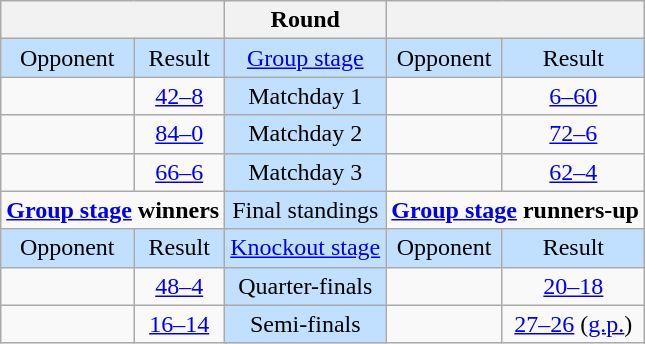<table class="wikitable" style="text-align:center">
<tr>
<th colspan="4"></th>
<th>Round</th>
<th colspan="4"></th>
</tr>
<tr style="background:#C1E0FF">
<td>Opponent</td>
<td colspan="3">Result</td>
<td><a href='#'>Group stage</a></td>
<td>Opponent</td>
<td colspan="3">Result</td>
</tr>
<tr>
<td style="text-align:left"></td>
<td colspan="3"><a href='#'>42–8</a></td>
<td style="background:#C1E0FF">Matchday 1</td>
<td style="text-align:left"></td>
<td colspan="3"><a href='#'>6–60</a></td>
</tr>
<tr>
<td style="text-align:left"></td>
<td colspan="3"><a href='#'>84–0</a></td>
<td style="background:#C1E0FF">Matchday 2</td>
<td style="text-align:left"></td>
<td colspan="3"><a href='#'>72–6</a></td>
</tr>
<tr>
<td style="text-align:left"></td>
<td colspan="3"><a href='#'>66–6</a></td>
<td style="background:#C1E0FF">Matchday 3</td>
<td style="text-align:left"></td>
<td colspan="3"><a href='#'>62–4</a></td>
</tr>
<tr>
<td colspan="4" style="vertical-align:top"><strong><a href='#'>Group stage</a> winners</strong><br><div></div></td>
<td style="background:#C1E0FF">Final standings</td>
<td colspan="4" style="vertical-align:top"><strong><a href='#'>Group stage</a> runners-up</strong><br><div></div></td>
</tr>
<tr style="background:#C1E0FF">
<td>Opponent</td>
<td colspan="3">Result</td>
<td><a href='#'>Knockout stage</a></td>
<td>Opponent</td>
<td colspan="3">Result</td>
</tr>
<tr>
<td style="text-align:left"></td>
<td colspan="3"><a href='#'>48–4</a></td>
<td style="background:#C1E0FF">Quarter-finals</td>
<td style="text-align:left"></td>
<td colspan="3"><a href='#'>20–18</a></td>
</tr>
<tr>
<td style="text-align:left"></td>
<td colspan="3"><a href='#'>16–14</a></td>
<td style="background:#C1E0FF">Semi-finals</td>
<td style="text-align:left"></td>
<td colspan="3"><a href='#'>27–26</a> (<a href='#'>g.p.</a>)</td>
</tr>
</table>
